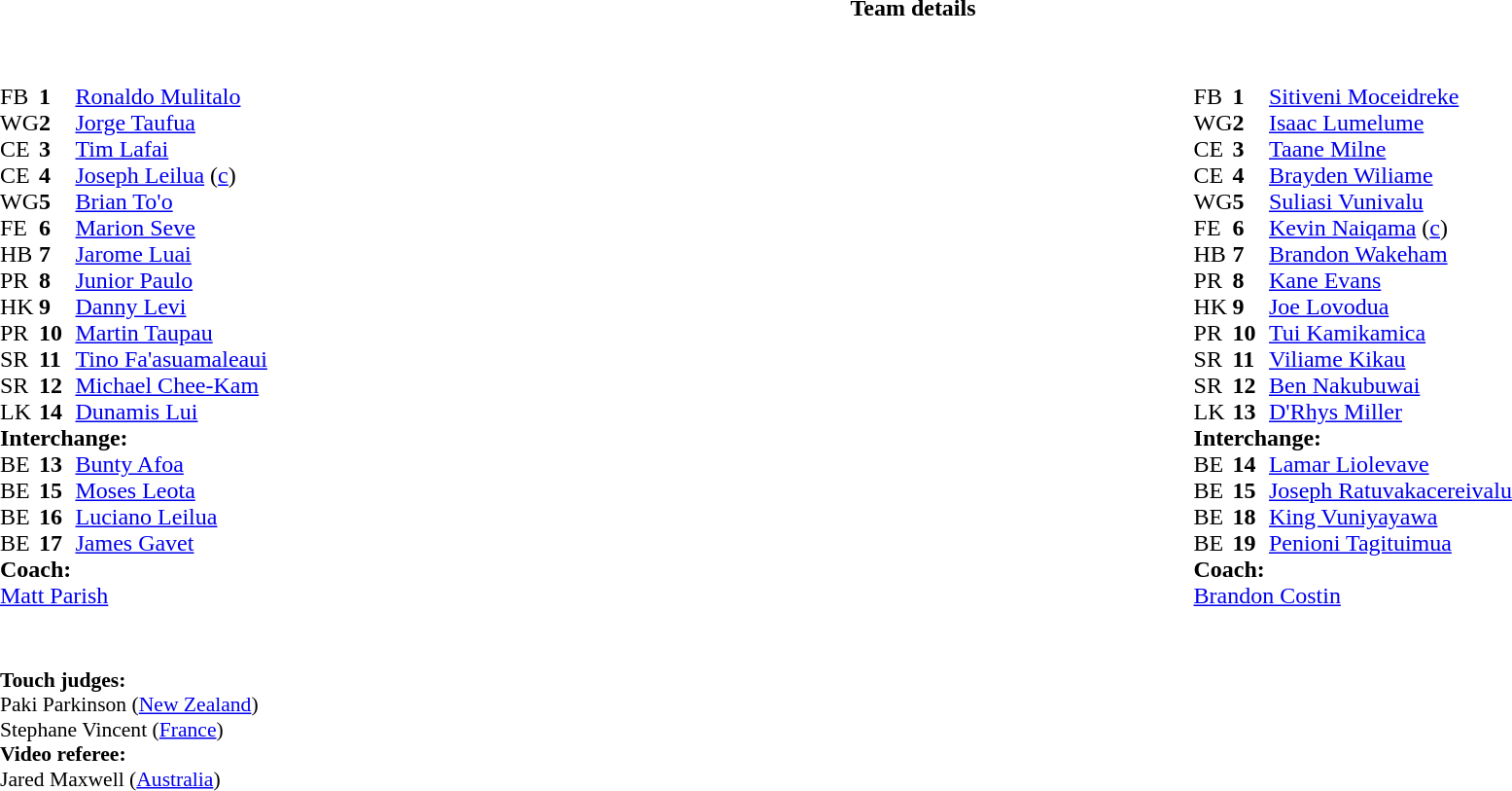<table border="0" width="100%" class="collapsible collapsed">
<tr>
<th>Team details</th>
</tr>
<tr>
<td><br><table width="100%">
<tr>
<td valign="top" width="50%"><br><table style="font-size: 100%" cellspacing="0" cellpadding="0">
<tr>
<th width="25"></th>
<th width="25"></th>
<th></th>
<th width="25"></th>
</tr>
<tr>
<td>FB</td>
<td><strong>1</strong></td>
<td><a href='#'>Ronaldo Mulitalo</a></td>
</tr>
<tr>
<td>WG</td>
<td><strong>2</strong></td>
<td><a href='#'>Jorge Taufua</a></td>
</tr>
<tr>
<td>CE</td>
<td><strong>3</strong></td>
<td><a href='#'>Tim Lafai</a></td>
</tr>
<tr>
<td>CE</td>
<td><strong>4</strong></td>
<td><a href='#'>Joseph Leilua</a> (<a href='#'>c</a>)</td>
</tr>
<tr>
<td>WG</td>
<td><strong>5</strong></td>
<td><a href='#'>Brian To'o</a></td>
</tr>
<tr>
<td>FE</td>
<td><strong>6</strong></td>
<td><a href='#'>Marion Seve</a></td>
</tr>
<tr>
<td>HB</td>
<td><strong>7</strong></td>
<td><a href='#'>Jarome Luai</a></td>
</tr>
<tr>
<td>PR</td>
<td><strong>8</strong></td>
<td><a href='#'>Junior Paulo</a></td>
</tr>
<tr>
<td>HK</td>
<td><strong>9</strong></td>
<td><a href='#'>Danny Levi</a></td>
</tr>
<tr>
<td>PR</td>
<td><strong>10</strong></td>
<td><a href='#'>Martin Taupau</a></td>
</tr>
<tr>
<td>SR</td>
<td><strong>11</strong></td>
<td><a href='#'>Tino Fa'asuamaleaui</a></td>
</tr>
<tr>
<td>SR</td>
<td><strong>12</strong></td>
<td><a href='#'>Michael Chee-Kam</a></td>
</tr>
<tr>
<td>LK</td>
<td><strong>14</strong></td>
<td><a href='#'>Dunamis Lui</a></td>
</tr>
<tr>
<td colspan=3><strong>Interchange:</strong></td>
</tr>
<tr>
<td>BE</td>
<td><strong>13</strong></td>
<td><a href='#'>Bunty Afoa</a></td>
</tr>
<tr>
<td>BE</td>
<td><strong>15</strong></td>
<td><a href='#'>Moses Leota</a></td>
</tr>
<tr>
<td>BE</td>
<td><strong>16</strong></td>
<td><a href='#'>Luciano Leilua</a></td>
</tr>
<tr>
<td>BE</td>
<td><strong>17</strong></td>
<td><a href='#'>James Gavet</a></td>
</tr>
<tr>
<td colspan=3><strong>Coach:</strong></td>
</tr>
<tr>
<td colspan="4"> <a href='#'>Matt Parish</a></td>
</tr>
</table>
</td>
<td valign="top" width="50%"><br><table style="font-size: 100%" cellspacing="0" cellpadding="0" align="center">
<tr>
<th width="25"></th>
<th width="25"></th>
<th></th>
<th width="25"></th>
</tr>
<tr>
<td>FB</td>
<td><strong>1</strong></td>
<td><a href='#'>Sitiveni Moceidreke</a></td>
</tr>
<tr>
<td>WG</td>
<td><strong>2</strong></td>
<td><a href='#'>Isaac Lumelume</a></td>
</tr>
<tr>
<td>CE</td>
<td><strong>3</strong></td>
<td><a href='#'>Taane Milne</a></td>
</tr>
<tr>
<td>CE</td>
<td><strong>4</strong></td>
<td><a href='#'>Brayden Wiliame</a></td>
</tr>
<tr>
<td>WG</td>
<td><strong>5</strong></td>
<td><a href='#'>Suliasi Vunivalu</a></td>
</tr>
<tr>
<td>FE</td>
<td><strong>6</strong></td>
<td><a href='#'>Kevin Naiqama</a> (<a href='#'>c</a>)</td>
</tr>
<tr>
<td>HB</td>
<td><strong>7</strong></td>
<td><a href='#'>Brandon Wakeham</a></td>
</tr>
<tr>
<td>PR</td>
<td><strong>8</strong></td>
<td><a href='#'>Kane Evans</a></td>
</tr>
<tr>
<td>HK</td>
<td><strong>9</strong></td>
<td><a href='#'>Joe Lovodua</a></td>
</tr>
<tr>
<td>PR</td>
<td><strong>10</strong></td>
<td><a href='#'>Tui Kamikamica</a></td>
</tr>
<tr>
<td>SR</td>
<td><strong>11</strong></td>
<td><a href='#'>Viliame Kikau</a></td>
</tr>
<tr>
<td>SR</td>
<td><strong>12</strong></td>
<td><a href='#'>Ben Nakubuwai</a></td>
</tr>
<tr>
<td>LK</td>
<td><strong>13</strong></td>
<td><a href='#'>D'Rhys Miller</a></td>
</tr>
<tr>
<td colspan=3><strong>Interchange:</strong></td>
</tr>
<tr>
<td>BE</td>
<td><strong>14</strong></td>
<td><a href='#'>Lamar Liolevave</a></td>
</tr>
<tr>
<td>BE</td>
<td><strong>15</strong></td>
<td><a href='#'>Joseph Ratuvakacereivalu</a></td>
</tr>
<tr>
<td>BE</td>
<td><strong>18</strong></td>
<td><a href='#'>King Vuniyayawa</a></td>
</tr>
<tr>
<td>BE</td>
<td><strong>19</strong></td>
<td><a href='#'>Penioni Tagituimua</a></td>
</tr>
<tr>
<td colspan=3><strong>Coach:</strong></td>
</tr>
<tr>
<td colspan="4"> <a href='#'>Brandon Costin</a></td>
</tr>
</table>
</td>
</tr>
</table>
<table style="width:100%; font-size:90%;">
<tr>
<td><br><br><strong>Touch judges:</strong>
<br>Paki Parkinson (<a href='#'>New Zealand</a>)
<br>Stephane Vincent (<a href='#'>France</a>)
<br><strong>Video referee:</strong>
<br>Jared Maxwell (<a href='#'>Australia</a>)</td>
</tr>
</table>
</td>
</tr>
</table>
